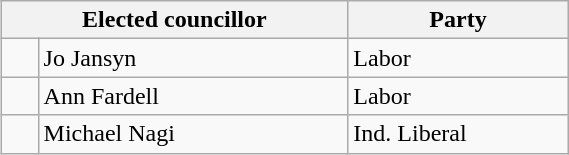<table class="wikitable" style="float:right;clear:right;width:30%">
<tr>
<th colspan="2">Elected councillor</th>
<th>Party</th>
</tr>
<tr>
<td> </td>
<td>Jo Jansyn</td>
<td>Labor</td>
</tr>
<tr>
<td> </td>
<td>Ann Fardell</td>
<td>Labor</td>
</tr>
<tr>
<td> </td>
<td>Michael Nagi</td>
<td>Ind. Liberal</td>
</tr>
</table>
